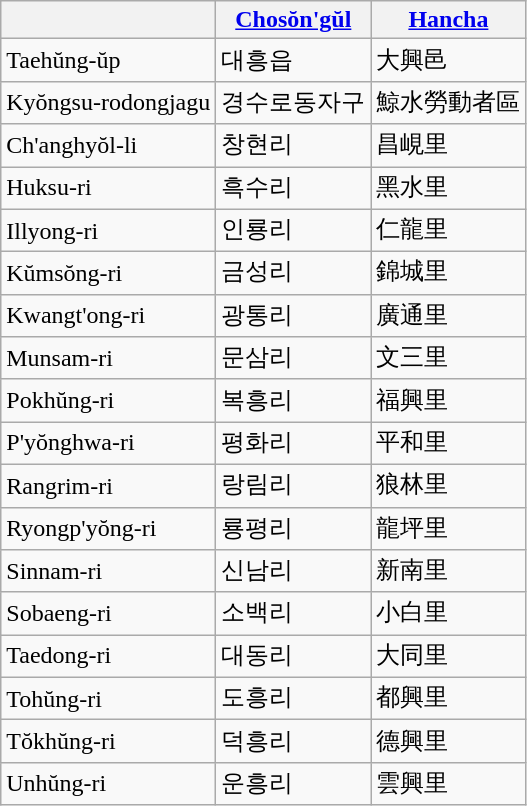<table class="wikitable">
<tr>
<th></th>
<th><a href='#'>Chosŏn'gŭl</a></th>
<th><a href='#'>Hancha</a></th>
</tr>
<tr>
<td>Taehŭng-ŭp</td>
<td>대흥읍</td>
<td>大興邑</td>
</tr>
<tr>
<td>Kyŏngsu-rodongjagu</td>
<td>경수로동자구</td>
<td>鯨水勞動者區</td>
</tr>
<tr>
<td>Ch'anghyŏl-li</td>
<td>창현리</td>
<td>昌峴里</td>
</tr>
<tr>
<td>Huksu-ri</td>
<td>흑수리</td>
<td>黑水里</td>
</tr>
<tr>
<td>Illyong-ri</td>
<td>인룡리</td>
<td>仁龍里</td>
</tr>
<tr>
<td>Kŭmsŏng-ri</td>
<td>금성리</td>
<td>錦城里</td>
</tr>
<tr>
<td>Kwangt'ong-ri</td>
<td>광통리</td>
<td>廣通里</td>
</tr>
<tr>
<td>Munsam-ri</td>
<td>문삼리</td>
<td>文三里</td>
</tr>
<tr>
<td>Pokhŭng-ri</td>
<td>복흥리</td>
<td>福興里</td>
</tr>
<tr>
<td>P'yŏnghwa-ri</td>
<td>평화리</td>
<td>平和里</td>
</tr>
<tr>
<td>Rangrim-ri</td>
<td>랑림리</td>
<td>狼林里</td>
</tr>
<tr>
<td>Ryongp'yŏng-ri</td>
<td>룡평리</td>
<td>龍坪里</td>
</tr>
<tr>
<td>Sinnam-ri</td>
<td>신남리</td>
<td>新南里</td>
</tr>
<tr>
<td>Sobaeng-ri</td>
<td>소백리</td>
<td>小白里</td>
</tr>
<tr>
<td>Taedong-ri</td>
<td>대동리</td>
<td>大同里</td>
</tr>
<tr>
<td>Tohŭng-ri</td>
<td>도흥리</td>
<td>都興里</td>
</tr>
<tr>
<td>Tŏkhŭng-ri</td>
<td>덕흥리</td>
<td>德興里</td>
</tr>
<tr>
<td>Unhŭng-ri</td>
<td>운흥리</td>
<td>雲興里</td>
</tr>
</table>
